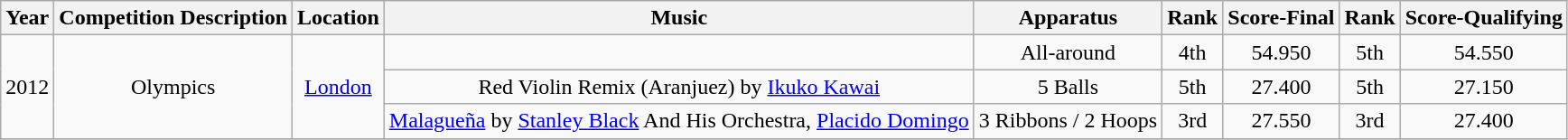<table class="wikitable" style="text-align:center">
<tr>
<th>Year</th>
<th>Competition Description</th>
<th>Location</th>
<th>Music</th>
<th>Apparatus</th>
<th>Rank</th>
<th>Score-Final</th>
<th>Rank</th>
<th>Score-Qualifying</th>
</tr>
<tr>
<td rowspan="3">2012</td>
<td rowspan="3">Olympics</td>
<td rowspan="3"><a href='#'>London</a></td>
<td></td>
<td>All-around</td>
<td>4th</td>
<td>54.950</td>
<td>5th</td>
<td>54.550</td>
</tr>
<tr>
<td>Red Violin Remix (Aranjuez) by <a href='#'>Ikuko Kawai</a></td>
<td>5 Balls</td>
<td>5th</td>
<td>27.400</td>
<td>5th</td>
<td>27.150</td>
</tr>
<tr>
<td><a href='#'>Malagueña</a> by <a href='#'>Stanley Black</a> And His Orchestra, <a href='#'>Placido Domingo</a></td>
<td>3 Ribbons / 2 Hoops</td>
<td>3rd</td>
<td>27.550</td>
<td>3rd</td>
<td>27.400</td>
</tr>
<tr>
</tr>
</table>
